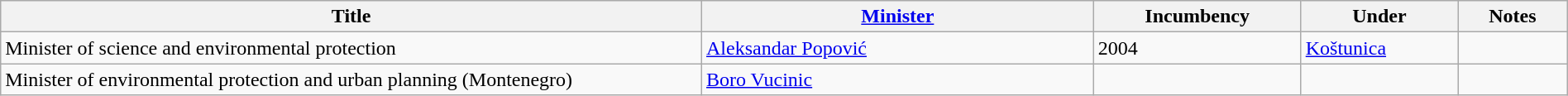<table class="wikitable" style="width:100%;">
<tr>
<th>Title</th>
<th style="width:25%;"><a href='#'>Minister</a></th>
<th style="width:160px;">Incumbency</th>
<th style="width:10%;">Under</th>
<th style="width:7%;">Notes</th>
</tr>
<tr>
<td>Minister of science and environmental protection</td>
<td><a href='#'>Aleksandar Popović</a></td>
<td>2004</td>
<td><a href='#'>Koštunica</a></td>
<td></td>
</tr>
<tr>
<td>Minister of environmental protection and urban planning (Montenegro)</td>
<td><a href='#'>Boro Vucinic</a></td>
<td></td>
<td></td>
<td></td>
</tr>
</table>
